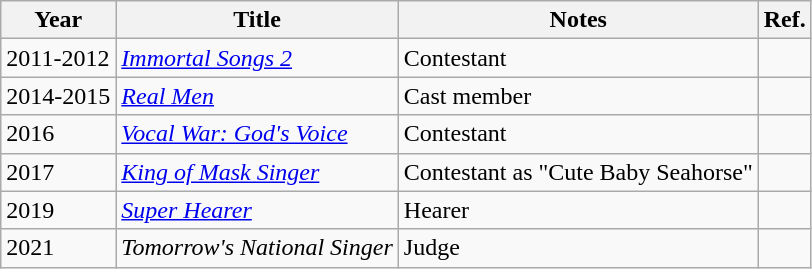<table class="wikitable plainrowheaders sortable">
<tr>
<th scope="col">Year</th>
<th scope="col">Title</th>
<th scope="col" class="unsortable">Notes</th>
<th scope="col" class="unsortable">Ref.</th>
</tr>
<tr>
<td>2011-2012</td>
<td><em><a href='#'>Immortal Songs 2</a></em></td>
<td>Contestant</td>
<td></td>
</tr>
<tr>
<td>2014-2015</td>
<td><em><a href='#'>Real Men</a></em></td>
<td>Cast member</td>
<td></td>
</tr>
<tr>
<td>2016</td>
<td><em><a href='#'>Vocal War: God's Voice</a></em></td>
<td>Contestant</td>
<td></td>
</tr>
<tr>
<td>2017</td>
<td><em><a href='#'>King of Mask Singer</a></em></td>
<td>Contestant as "Cute Baby Seahorse"</td>
<td></td>
</tr>
<tr>
<td>2019</td>
<td><em><a href='#'>Super Hearer</a></em></td>
<td>Hearer</td>
<td></td>
</tr>
<tr>
<td>2021</td>
<td><em>Tomorrow's National Singer</em></td>
<td>Judge</td>
<td></td>
</tr>
</table>
